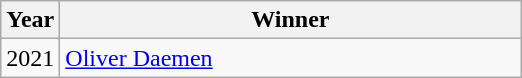<table class="wikitable">
<tr>
<th style="width:20px;">Year</th>
<th style="width:300px;">Winner</th>
</tr>
<tr>
<td>2021</td>
<td><a href='#'>Oliver Daemen</a></td>
</tr>
</table>
